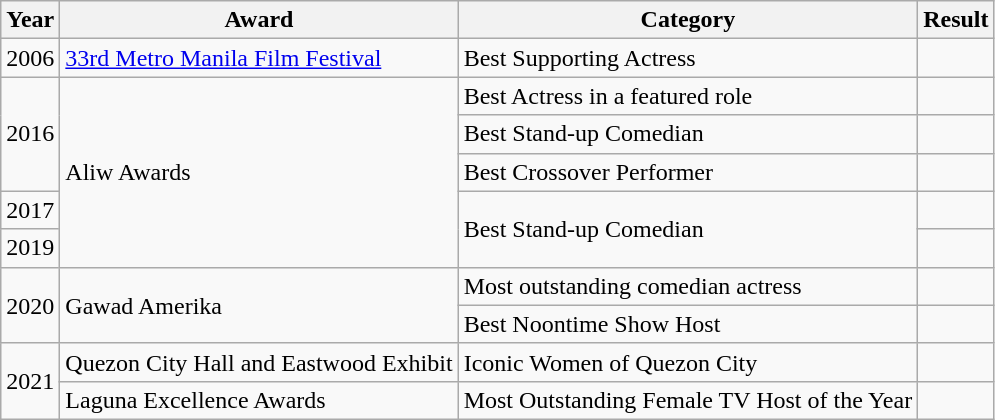<table class="wikitable">
<tr>
<th>Year</th>
<th>Award</th>
<th>Category</th>
<th>Result</th>
</tr>
<tr>
<td>2006</td>
<td><a href='#'>33rd Metro Manila Film Festival</a></td>
<td>Best Supporting Actress</td>
<td></td>
</tr>
<tr>
<td rowspan="3">2016</td>
<td rowspan="5">Aliw Awards</td>
<td>Best Actress in a featured role</td>
<td></td>
</tr>
<tr>
<td>Best Stand-up Comedian</td>
<td></td>
</tr>
<tr>
<td>Best Crossover Performer</td>
<td></td>
</tr>
<tr>
<td>2017</td>
<td rowspan="2">Best Stand-up Comedian</td>
<td></td>
</tr>
<tr>
<td>2019</td>
<td></td>
</tr>
<tr>
<td rowspan="2">2020</td>
<td rowspan="2">Gawad Amerika</td>
<td>Most outstanding comedian actress</td>
<td></td>
</tr>
<tr>
<td>Best Noontime Show Host</td>
<td></td>
</tr>
<tr>
<td rowspan="2">2021</td>
<td>Quezon City Hall and Eastwood Exhibit</td>
<td>Iconic Women of Quezon City</td>
<td></td>
</tr>
<tr>
<td>Laguna Excellence Awards</td>
<td>Most Outstanding Female TV Host of the Year</td>
<td></td>
</tr>
</table>
